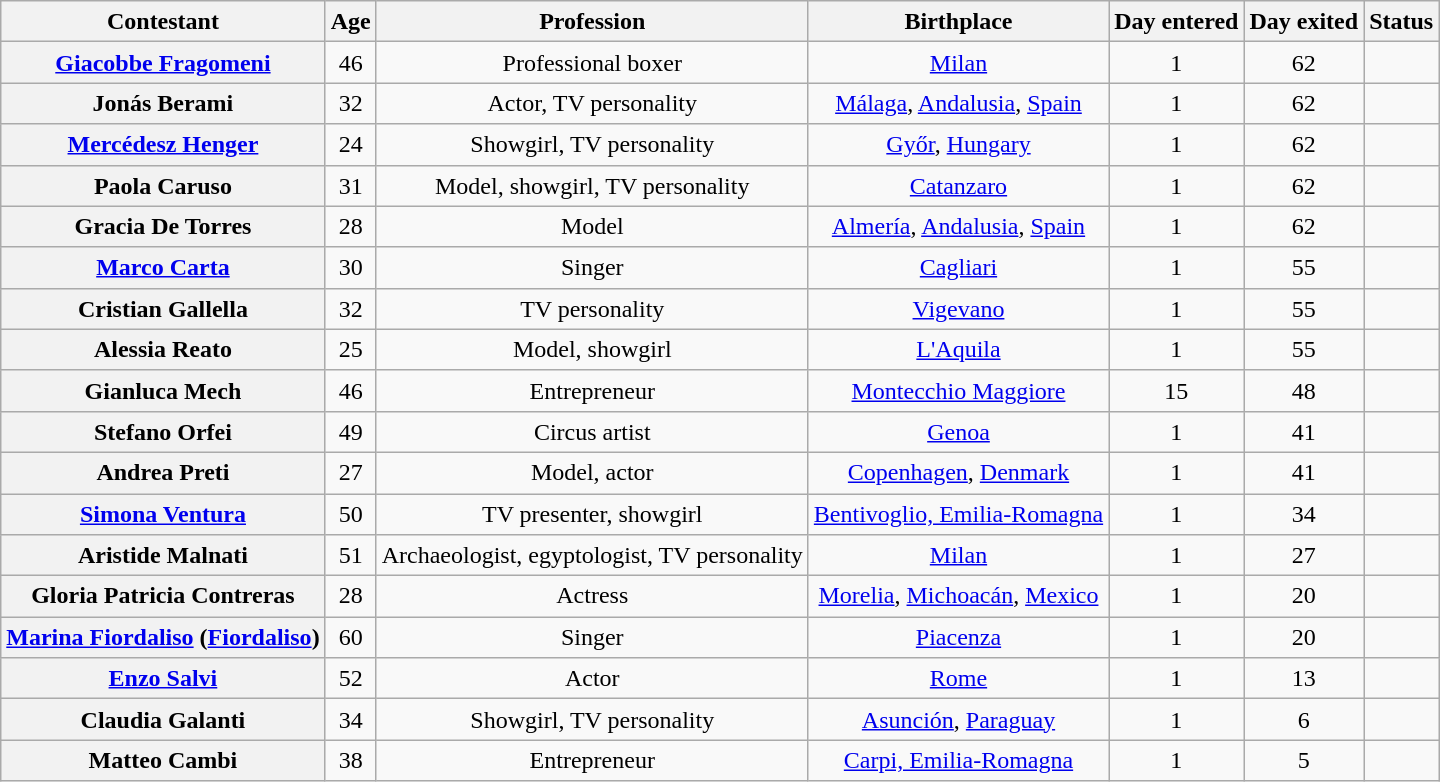<table class="wikitable sortable" style="text-align:center; line-height:20px; width:auto;">
<tr>
<th>Contestant</th>
<th>Age</th>
<th>Profession</th>
<th>Birthplace</th>
<th>Day entered</th>
<th>Day exited</th>
<th>Status</th>
</tr>
<tr>
<th><a href='#'>Giacobbe Fragomeni</a></th>
<td>46</td>
<td>Professional boxer</td>
<td><a href='#'>Milan</a></td>
<td>1</td>
<td>62</td>
<td></td>
</tr>
<tr>
<th>Jonás Berami</th>
<td>32</td>
<td>Actor, TV personality</td>
<td><a href='#'>Málaga</a>, <a href='#'>Andalusia</a>, <a href='#'>Spain</a></td>
<td>1</td>
<td>62</td>
<td></td>
</tr>
<tr>
<th><a href='#'>Mercédesz Henger</a></th>
<td>24</td>
<td>Showgirl, TV personality</td>
<td><a href='#'>Győr</a>, <a href='#'>Hungary</a></td>
<td>1</td>
<td>62</td>
<td></td>
</tr>
<tr>
<th>Paola Caruso</th>
<td>31</td>
<td>Model, showgirl, TV personality</td>
<td><a href='#'>Catanzaro</a></td>
<td>1</td>
<td>62</td>
<td></td>
</tr>
<tr>
<th>Gracia De Torres</th>
<td>28</td>
<td>Model</td>
<td><a href='#'>Almería</a>, <a href='#'>Andalusia</a>, <a href='#'>Spain</a></td>
<td>1</td>
<td>62</td>
<td></td>
</tr>
<tr>
<th><a href='#'>Marco Carta</a></th>
<td>30</td>
<td>Singer</td>
<td><a href='#'>Cagliari</a></td>
<td>1</td>
<td>55</td>
<td></td>
</tr>
<tr>
<th>Cristian Gallella</th>
<td>32</td>
<td>TV personality</td>
<td><a href='#'>Vigevano</a></td>
<td>1</td>
<td>55</td>
<td></td>
</tr>
<tr>
<th>Alessia Reato</th>
<td>25</td>
<td>Model, showgirl</td>
<td><a href='#'>L'Aquila</a></td>
<td>1</td>
<td>55</td>
<td></td>
</tr>
<tr>
<th>Gianluca Mech</th>
<td>46</td>
<td>Entrepreneur</td>
<td><a href='#'>Montecchio Maggiore</a></td>
<td>15</td>
<td>48</td>
<td></td>
</tr>
<tr>
<th>Stefano Orfei</th>
<td>49</td>
<td>Circus artist</td>
<td><a href='#'>Genoa</a></td>
<td>1</td>
<td>41</td>
<td></td>
</tr>
<tr>
<th>Andrea Preti</th>
<td>27</td>
<td>Model, actor</td>
<td><a href='#'>Copenhagen</a>, <a href='#'>Denmark</a></td>
<td>1</td>
<td>41</td>
<td></td>
</tr>
<tr>
<th><a href='#'>Simona Ventura</a></th>
<td>50</td>
<td>TV presenter, showgirl</td>
<td><a href='#'>Bentivoglio, Emilia-Romagna</a></td>
<td>1</td>
<td>34</td>
<td></td>
</tr>
<tr>
<th>Aristide Malnati</th>
<td>51</td>
<td>Archaeologist, egyptologist, TV personality</td>
<td><a href='#'>Milan</a></td>
<td>1</td>
<td>27</td>
<td></td>
</tr>
<tr>
<th>Gloria Patricia Contreras</th>
<td>28</td>
<td>Actress</td>
<td><a href='#'>Morelia</a>, <a href='#'>Michoacán</a>, <a href='#'>Mexico</a></td>
<td>1</td>
<td>20</td>
<td></td>
</tr>
<tr>
<th><a href='#'>Marina Fiordaliso</a> (<a href='#'>Fiordaliso</a>)</th>
<td>60</td>
<td>Singer</td>
<td><a href='#'>Piacenza</a></td>
<td>1</td>
<td>20</td>
<td></td>
</tr>
<tr>
<th><a href='#'>Enzo Salvi</a></th>
<td>52</td>
<td>Actor</td>
<td><a href='#'>Rome</a></td>
<td>1</td>
<td>13</td>
<td></td>
</tr>
<tr>
<th>Claudia Galanti</th>
<td>34</td>
<td>Showgirl, TV personality</td>
<td><a href='#'>Asunción</a>, <a href='#'>Paraguay</a></td>
<td>1</td>
<td>6</td>
<td></td>
</tr>
<tr>
<th>Matteo Cambi</th>
<td>38</td>
<td>Entrepreneur</td>
<td><a href='#'>Carpi, Emilia-Romagna</a></td>
<td>1</td>
<td>5</td>
<td></td>
</tr>
</table>
